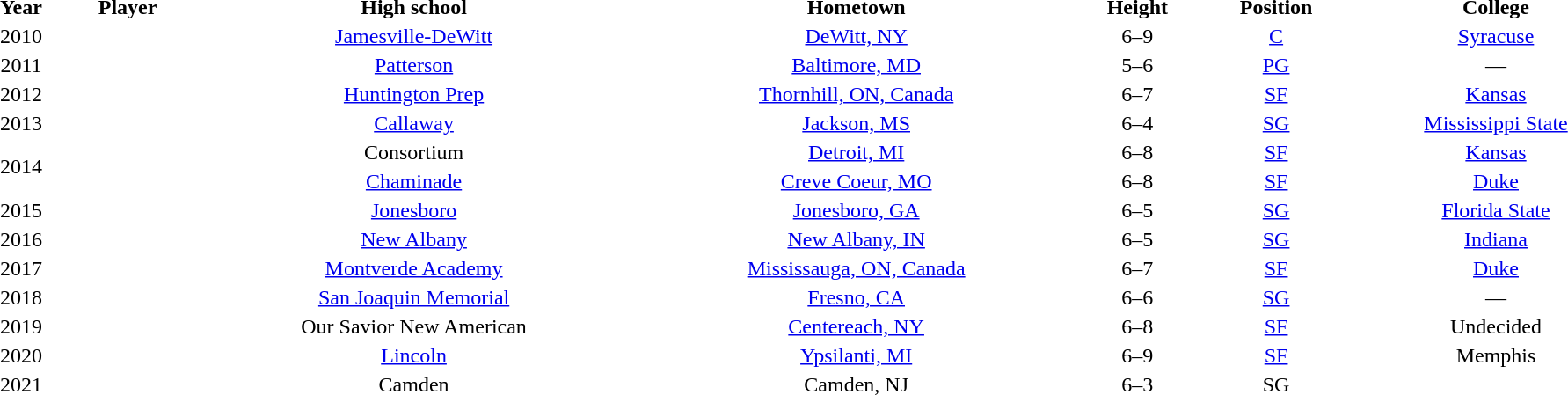<table class="sortable plainrowheaders" width="100%" style="text-align:center; font-size:100%">
<tr>
<th scope=col>Year</th>
<th scope=col>Player</th>
<th scope=col>High school</th>
<th scope=col>Hometown</th>
<th scope=col>Height</th>
<th scope=col>Position</th>
<th scope=col>College</th>
</tr>
<tr>
<td>2010</td>
<th scope=row></th>
<td><a href='#'>Jamesville-DeWitt</a></td>
<td><a href='#'>DeWitt, NY</a></td>
<td>6–9</td>
<td><a href='#'>C</a></td>
<td><a href='#'>Syracuse</a></td>
</tr>
<tr>
<td>2011</td>
<th scope=row></th>
<td><a href='#'>Patterson</a></td>
<td><a href='#'>Baltimore, MD</a></td>
<td>5–6</td>
<td><a href='#'>PG</a></td>
<td>—</td>
</tr>
<tr>
<td>2012</td>
<th scope=row></th>
<td><a href='#'>Huntington Prep</a></td>
<td><a href='#'>Thornhill, ON, Canada</a></td>
<td>6–7</td>
<td><a href='#'>SF</a></td>
<td><a href='#'>Kansas</a></td>
</tr>
<tr>
<td>2013</td>
<th scope=row></th>
<td><a href='#'>Callaway</a></td>
<td><a href='#'>Jackson, MS</a></td>
<td>6–4</td>
<td><a href='#'>SG</a></td>
<td><a href='#'>Mississippi State</a></td>
</tr>
<tr>
<td rowspan="2">2014</td>
<th scope=row></th>
<td>Consortium</td>
<td><a href='#'>Detroit, MI</a></td>
<td>6–8</td>
<td><a href='#'>SF</a></td>
<td><a href='#'>Kansas</a></td>
</tr>
<tr>
<th scope=row></th>
<td><a href='#'>Chaminade</a></td>
<td><a href='#'>Creve Coeur, MO</a></td>
<td>6–8</td>
<td><a href='#'>SF</a></td>
<td><a href='#'>Duke</a></td>
</tr>
<tr>
<td>2015</td>
<th scope=row></th>
<td><a href='#'>Jonesboro</a></td>
<td><a href='#'>Jonesboro, GA</a></td>
<td>6–5</td>
<td><a href='#'>SG</a></td>
<td><a href='#'>Florida State</a></td>
</tr>
<tr>
<td>2016</td>
<th scope=row></th>
<td><a href='#'>New Albany</a></td>
<td><a href='#'>New Albany, IN</a></td>
<td>6–5</td>
<td><a href='#'>SG</a></td>
<td><a href='#'>Indiana</a></td>
</tr>
<tr>
<td>2017</td>
<th scope=row></th>
<td><a href='#'>Montverde Academy</a></td>
<td><a href='#'>Mississauga, ON, Canada</a></td>
<td>6–7</td>
<td><a href='#'>SF</a></td>
<td><a href='#'>Duke</a></td>
</tr>
<tr>
<td>2018</td>
<th scope=row></th>
<td><a href='#'>San Joaquin Memorial</a></td>
<td><a href='#'>Fresno, CA</a></td>
<td>6–6</td>
<td><a href='#'>SG</a></td>
<td>—</td>
</tr>
<tr>
<td>2019</td>
<th scope=row></th>
<td>Our Savior New American</td>
<td><a href='#'>Centereach, NY</a></td>
<td>6–8</td>
<td><a href='#'>SF</a></td>
<td>Undecided</td>
</tr>
<tr>
<td>2020</td>
<th scope=row><br></th>
<td><a href='#'>Lincoln</a></td>
<td><a href='#'>Ypsilanti, MI</a></td>
<td>6–9</td>
<td><a href='#'>SF</a></td>
<td>Memphis</td>
</tr>
<tr>
<td>2021</td>
<th scope=row></th>
<td>Camden</td>
<td>Camden, NJ</td>
<td>6–3</td>
<td>SG</td>
<td></td>
</tr>
</table>
